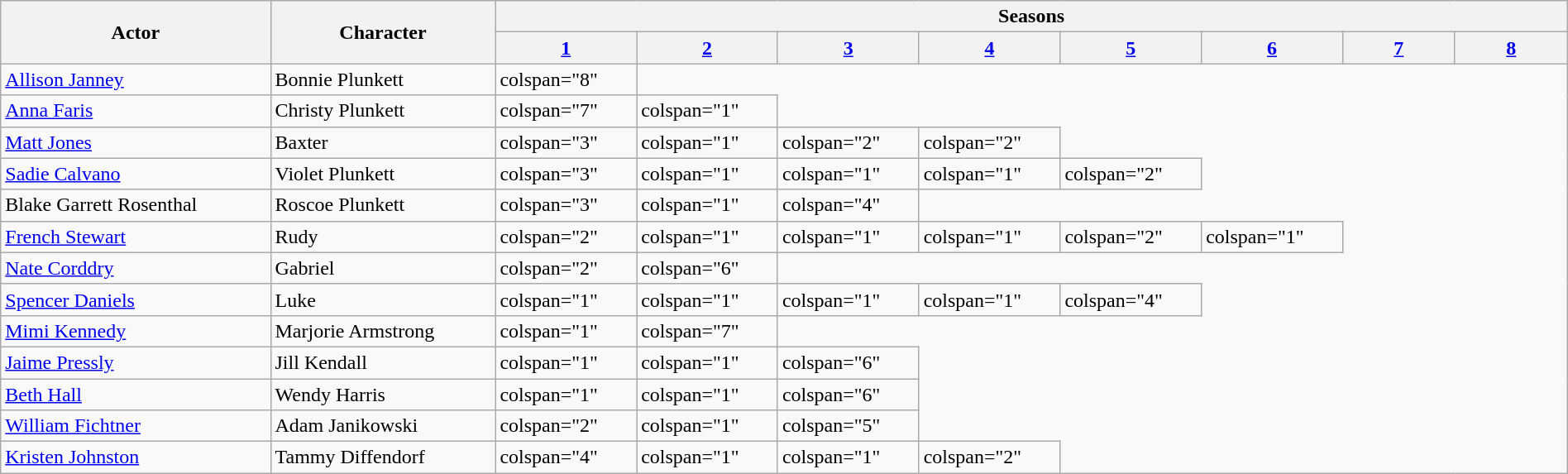<table class="wikitable plainrowheaders" style="width:100%;">
<tr>
<th rowspan="2" style="width:12%;">Actor</th>
<th rowspan="2" style="width:10%;">Character</th>
<th colspan="8">Seasons</th>
</tr>
<tr>
<th style="width:5%;"><a href='#'>1</a></th>
<th style="width:5%;"><a href='#'>2</a></th>
<th style="width:5%;"><a href='#'>3</a></th>
<th style="width:5%;"><a href='#'>4</a></th>
<th style="width:5%;"><a href='#'>5</a></th>
<th style="width:5%;"><a href='#'>6</a></th>
<th style="width:5%;"><a href='#'>7</a></th>
<th style="width:5%;"><a href='#'>8</a></th>
</tr>
<tr>
<td><a href='#'>Allison Janney</a></td>
<td>Bonnie Plunkett</td>
<td>colspan="8" </td>
</tr>
<tr>
<td><a href='#'>Anna Faris</a></td>
<td>Christy Plunkett</td>
<td>colspan="7" </td>
<td>colspan="1" </td>
</tr>
<tr>
<td><a href='#'>Matt Jones</a></td>
<td>Baxter</td>
<td>colspan="3" </td>
<td>colspan="1" </td>
<td>colspan="2" </td>
<td>colspan="2" </td>
</tr>
<tr>
<td><a href='#'>Sadie Calvano</a></td>
<td>Violet Plunkett</td>
<td>colspan="3" </td>
<td>colspan="1" </td>
<td>colspan="1" </td>
<td>colspan="1" </td>
<td>colspan="2" </td>
</tr>
<tr>
<td>Blake Garrett Rosenthal</td>
<td>Roscoe Plunkett</td>
<td>colspan="3" </td>
<td>colspan="1" </td>
<td>colspan="4" </td>
</tr>
<tr>
<td><a href='#'>French Stewart</a></td>
<td>Rudy</td>
<td>colspan="2" </td>
<td>colspan="1" </td>
<td>colspan="1" </td>
<td>colspan="1" </td>
<td>colspan="2" </td>
<td>colspan="1" </td>
</tr>
<tr>
<td><a href='#'>Nate Corddry</a></td>
<td>Gabriel</td>
<td>colspan="2" </td>
<td>colspan="6" </td>
</tr>
<tr>
<td><a href='#'>Spencer Daniels</a></td>
<td>Luke</td>
<td>colspan="1" </td>
<td>colspan="1" </td>
<td>colspan="1" </td>
<td>colspan="1" </td>
<td>colspan="4" </td>
</tr>
<tr>
<td><a href='#'>Mimi Kennedy</a></td>
<td>Marjorie Armstrong</td>
<td>colspan="1" </td>
<td>colspan="7" </td>
</tr>
<tr>
<td><a href='#'>Jaime Pressly</a></td>
<td>Jill Kendall</td>
<td>colspan="1" </td>
<td>colspan="1" </td>
<td>colspan="6" </td>
</tr>
<tr>
<td><a href='#'>Beth Hall</a></td>
<td>Wendy Harris</td>
<td>colspan="1" </td>
<td>colspan="1" </td>
<td>colspan="6" </td>
</tr>
<tr>
<td><a href='#'>William Fichtner</a></td>
<td>Adam Janikowski</td>
<td>colspan="2" </td>
<td>colspan="1" </td>
<td>colspan="5" </td>
</tr>
<tr>
<td><a href='#'>Kristen Johnston</a></td>
<td>Tammy Diffendorf</td>
<td>colspan="4" </td>
<td>colspan="1" </td>
<td>colspan="1" </td>
<td>colspan="2" </td>
</tr>
</table>
